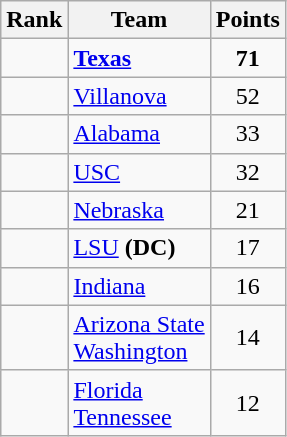<table class="wikitable sortable" style="text-align:center">
<tr>
<th>Rank</th>
<th>Team</th>
<th>Points</th>
</tr>
<tr>
<td></td>
<td align="left"><strong><a href='#'>Texas</a></strong></td>
<td><strong>71</strong></td>
</tr>
<tr>
<td></td>
<td align="left"><a href='#'>Villanova</a></td>
<td>52</td>
</tr>
<tr>
<td></td>
<td align="left"><a href='#'>Alabama</a></td>
<td>33</td>
</tr>
<tr>
<td></td>
<td align="left"><a href='#'>USC</a></td>
<td>32</td>
</tr>
<tr>
<td></td>
<td align="left"><a href='#'>Nebraska</a></td>
<td>21</td>
</tr>
<tr>
<td></td>
<td align="left"><a href='#'>LSU</a> <strong>(DC)</strong></td>
<td>17</td>
</tr>
<tr>
<td></td>
<td align="left"><a href='#'>Indiana</a></td>
<td>16</td>
</tr>
<tr>
<td></td>
<td align="left"><a href='#'>Arizona State</a><br><a href='#'>Washington</a></td>
<td>14</td>
</tr>
<tr>
<td></td>
<td align="left"><a href='#'>Florida</a><br><a href='#'>Tennessee</a></td>
<td>12</td>
</tr>
</table>
